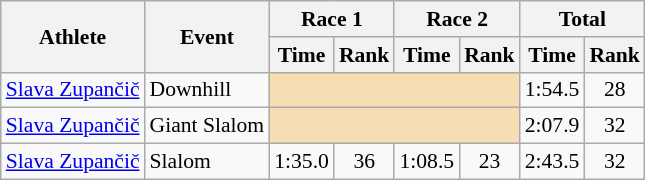<table class="wikitable" style="font-size:90%">
<tr>
<th rowspan="2">Athlete</th>
<th rowspan="2">Event</th>
<th colspan="2">Race 1</th>
<th colspan="2">Race 2</th>
<th colspan="2">Total</th>
</tr>
<tr>
<th>Time</th>
<th>Rank</th>
<th>Time</th>
<th>Rank</th>
<th>Time</th>
<th>Rank</th>
</tr>
<tr>
<td><a href='#'>Slava Zupančič</a></td>
<td>Downhill</td>
<td colspan="4" bgcolor="wheat"></td>
<td align="center">1:54.5</td>
<td align="center">28</td>
</tr>
<tr>
<td><a href='#'>Slava Zupančič</a></td>
<td>Giant Slalom</td>
<td colspan="4" bgcolor="wheat"></td>
<td align="center">2:07.9</td>
<td align="center">32</td>
</tr>
<tr>
<td><a href='#'>Slava Zupančič</a></td>
<td>Slalom</td>
<td align="center">1:35.0</td>
<td align="center">36</td>
<td align="center">1:08.5</td>
<td align="center">23</td>
<td align="center">2:43.5</td>
<td align="center">32</td>
</tr>
</table>
